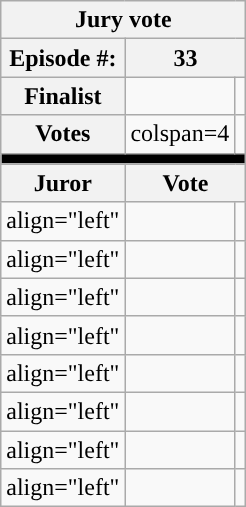<table class="wikitable" style="text-align:center;">
<tr>
<th colspan=5>Jury vote</th>
</tr>
<tr>
<th>Episode #:</th>
<th colspan=4>33</th>
</tr>
<tr>
<th>Finalist</th>
<td></td>
<td></td>
</tr>
<tr>
<th>Votes</th>
<td>colspan=4 </td>
</tr>
<tr>
<td bgcolor=black colspan=5></td>
</tr>
<tr>
<th>Juror</th>
<th colspan=5>Vote</th>
</tr>
<tr>
<td>align="left" </td>
<td></td>
<td></td>
</tr>
<tr>
<td>align="left" </td>
<td></td>
<td></td>
</tr>
<tr>
<td>align="left" </td>
<td></td>
<td></td>
</tr>
<tr>
<td>align="left" </td>
<td></td>
<td></td>
</tr>
<tr>
<td>align="left" </td>
<td></td>
<td></td>
</tr>
<tr>
<td>align="left" </td>
<td></td>
<td></td>
</tr>
<tr>
<td>align="left" </td>
<td></td>
<td></td>
</tr>
<tr>
<td>align="left" </td>
<td></td>
<td></td>
</tr>
</table>
